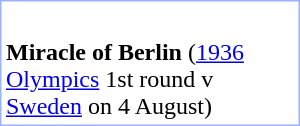<table style="float: right; margin-left: 1em; margin-bottom: 1em; width: 200px; border: #99B3FF solid 1px">
<tr>
<td><div><br>











</div></td>
</tr>
<tr>
<td><strong>Miracle of Berlin</strong> (<a href='#'>1936 Olympics</a> 1st round v <a href='#'>Sweden</a> on 4 August)</td>
</tr>
</table>
